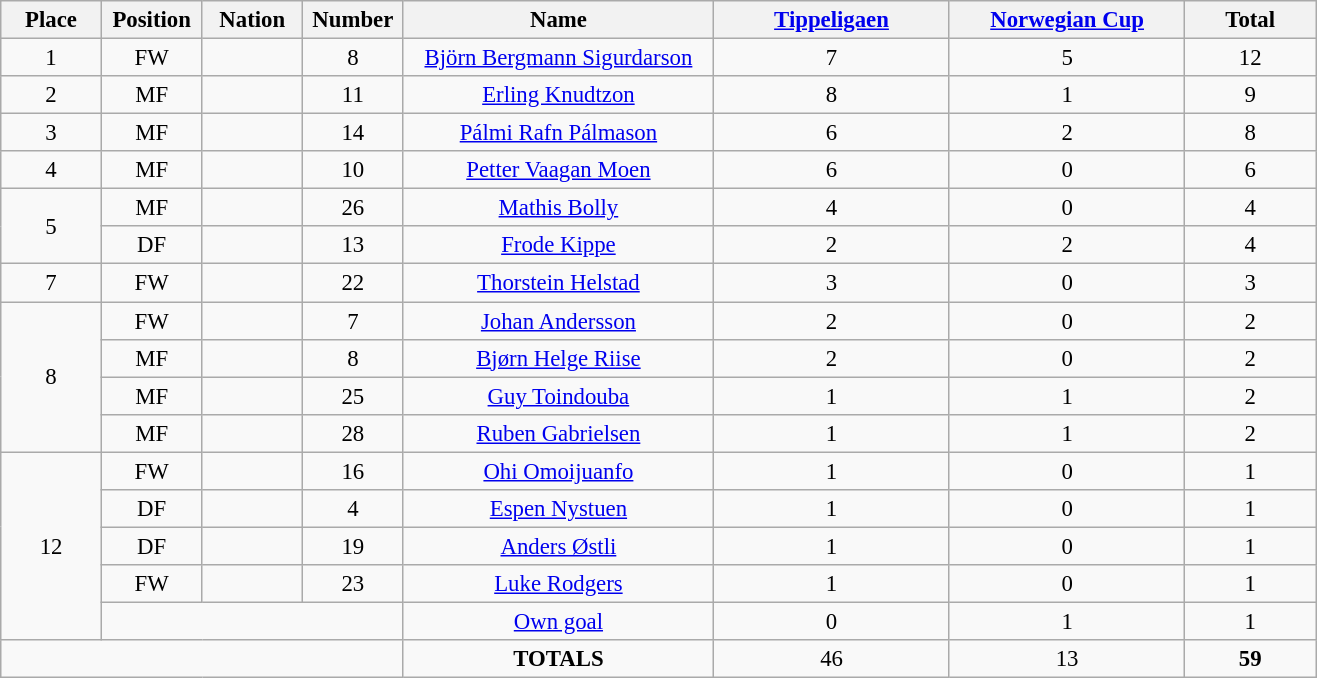<table class="wikitable" style="font-size: 95%; text-align: center;">
<tr>
<th width=60>Place</th>
<th width=60>Position</th>
<th width=60>Nation</th>
<th width=60>Number</th>
<th width=200>Name</th>
<th width=150><a href='#'>Tippeligaen</a></th>
<th width=150><a href='#'>Norwegian Cup</a></th>
<th width=80><strong>Total</strong></th>
</tr>
<tr>
<td>1</td>
<td>FW</td>
<td></td>
<td>8</td>
<td><a href='#'>Björn Bergmann Sigurdarson</a></td>
<td>7</td>
<td>5</td>
<td>12</td>
</tr>
<tr>
<td>2</td>
<td>MF</td>
<td></td>
<td>11</td>
<td><a href='#'>Erling Knudtzon</a></td>
<td>8</td>
<td>1</td>
<td>9</td>
</tr>
<tr>
<td>3</td>
<td>MF</td>
<td></td>
<td>14</td>
<td><a href='#'>Pálmi Rafn Pálmason</a></td>
<td>6</td>
<td>2</td>
<td>8</td>
</tr>
<tr>
<td>4</td>
<td>MF</td>
<td></td>
<td>10</td>
<td><a href='#'>Petter Vaagan Moen</a></td>
<td>6</td>
<td>0</td>
<td>6</td>
</tr>
<tr>
<td rowspan="2">5</td>
<td>MF</td>
<td></td>
<td>26</td>
<td><a href='#'>Mathis Bolly</a></td>
<td>4</td>
<td>0</td>
<td>4</td>
</tr>
<tr>
<td>DF</td>
<td></td>
<td>13</td>
<td><a href='#'>Frode Kippe</a></td>
<td>2</td>
<td>2</td>
<td>4</td>
</tr>
<tr>
<td>7</td>
<td>FW</td>
<td></td>
<td>22</td>
<td><a href='#'>Thorstein Helstad</a></td>
<td>3</td>
<td>0</td>
<td>3</td>
</tr>
<tr>
<td rowspan="4">8</td>
<td>FW</td>
<td></td>
<td>7</td>
<td><a href='#'>Johan Andersson</a></td>
<td>2</td>
<td>0</td>
<td>2</td>
</tr>
<tr>
<td>MF</td>
<td></td>
<td>8</td>
<td><a href='#'>Bjørn Helge Riise</a></td>
<td>2</td>
<td>0</td>
<td>2</td>
</tr>
<tr>
<td>MF</td>
<td></td>
<td>25</td>
<td><a href='#'>Guy Toindouba</a></td>
<td>1</td>
<td>1</td>
<td>2</td>
</tr>
<tr>
<td>MF</td>
<td></td>
<td>28</td>
<td><a href='#'>Ruben Gabrielsen</a></td>
<td>1</td>
<td>1</td>
<td>2</td>
</tr>
<tr>
<td rowspan="5">12</td>
<td>FW</td>
<td></td>
<td>16</td>
<td><a href='#'>Ohi Omoijuanfo</a></td>
<td>1</td>
<td>0</td>
<td>1</td>
</tr>
<tr>
<td>DF</td>
<td></td>
<td>4</td>
<td><a href='#'>Espen Nystuen</a></td>
<td>1</td>
<td>0</td>
<td>1</td>
</tr>
<tr>
<td>DF</td>
<td></td>
<td>19</td>
<td><a href='#'>Anders Østli</a></td>
<td>1</td>
<td>0</td>
<td>1</td>
</tr>
<tr>
<td>FW</td>
<td></td>
<td>23</td>
<td><a href='#'>Luke Rodgers</a></td>
<td>1</td>
<td>0</td>
<td>1</td>
</tr>
<tr>
<td colspan="3"></td>
<td><a href='#'>Own goal</a></td>
<td>0</td>
<td>1</td>
<td>1</td>
</tr>
<tr>
<td colspan="4"></td>
<td><strong>TOTALS</strong></td>
<td>46</td>
<td>13</td>
<td><strong>59</strong></td>
</tr>
</table>
